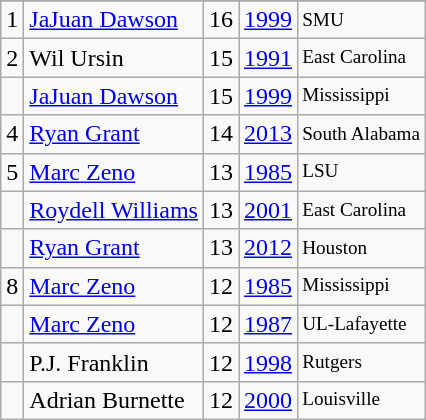<table class="wikitable">
<tr>
</tr>
<tr>
<td>1</td>
<td><a href='#'>JaJuan Dawson</a></td>
<td>16</td>
<td><a href='#'>1999</a></td>
<td style="font-size:80%;">SMU</td>
</tr>
<tr>
<td>2</td>
<td>Wil Ursin</td>
<td>15</td>
<td><a href='#'>1991</a></td>
<td style="font-size:80%;">East Carolina</td>
</tr>
<tr>
<td></td>
<td><a href='#'>JaJuan Dawson</a></td>
<td>15</td>
<td><a href='#'>1999</a></td>
<td style="font-size:80%;">Mississippi</td>
</tr>
<tr>
<td>4</td>
<td><a href='#'>Ryan Grant</a></td>
<td>14</td>
<td><a href='#'>2013</a></td>
<td style="font-size:80%;">South Alabama</td>
</tr>
<tr>
<td>5</td>
<td><a href='#'>Marc Zeno</a></td>
<td>13</td>
<td><a href='#'>1985</a></td>
<td style="font-size:80%;">LSU</td>
</tr>
<tr>
<td></td>
<td><a href='#'>Roydell Williams</a></td>
<td>13</td>
<td><a href='#'>2001</a></td>
<td style="font-size:80%;">East Carolina</td>
</tr>
<tr>
<td></td>
<td><a href='#'>Ryan Grant</a></td>
<td>13</td>
<td><a href='#'>2012</a></td>
<td style="font-size:80%;">Houston</td>
</tr>
<tr>
<td>8</td>
<td><a href='#'>Marc Zeno</a></td>
<td>12</td>
<td><a href='#'>1985</a></td>
<td style="font-size:80%;">Mississippi</td>
</tr>
<tr>
<td></td>
<td><a href='#'>Marc Zeno</a></td>
<td>12</td>
<td><a href='#'>1987</a></td>
<td style="font-size:80%;">UL-Lafayette</td>
</tr>
<tr>
<td></td>
<td>P.J. Franklin</td>
<td>12</td>
<td><a href='#'>1998</a></td>
<td style="font-size:80%;">Rutgers</td>
</tr>
<tr>
<td></td>
<td>Adrian Burnette</td>
<td>12</td>
<td><a href='#'>2000</a></td>
<td style="font-size:80%;">Louisville</td>
</tr>
</table>
